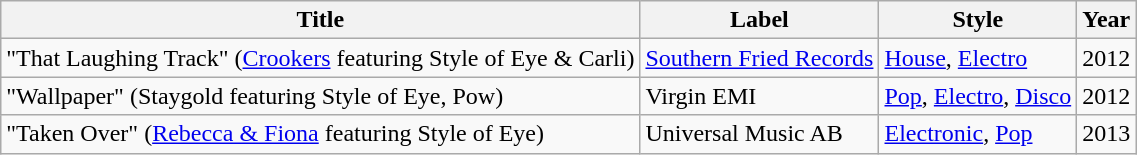<table class="wikitable sortable">
<tr>
<th>Title</th>
<th>Label</th>
<th>Style</th>
<th>Year</th>
</tr>
<tr>
<td>"That Laughing Track" (<a href='#'>Crookers</a> featuring Style of Eye & Carli)</td>
<td><a href='#'>Southern Fried Records</a></td>
<td><a href='#'>House</a>, <a href='#'>Electro</a></td>
<td>2012</td>
</tr>
<tr>
<td>"Wallpaper" (Staygold featuring Style of Eye, Pow)</td>
<td>Virgin EMI</td>
<td><a href='#'>Pop</a>, <a href='#'>Electro</a>, <a href='#'>Disco</a></td>
<td>2012</td>
</tr>
<tr>
<td>"Taken Over" (<a href='#'>Rebecca & Fiona</a> featuring Style of Eye)</td>
<td>Universal Music AB</td>
<td><a href='#'>Electronic</a>, <a href='#'>Pop</a></td>
<td>2013</td>
</tr>
</table>
